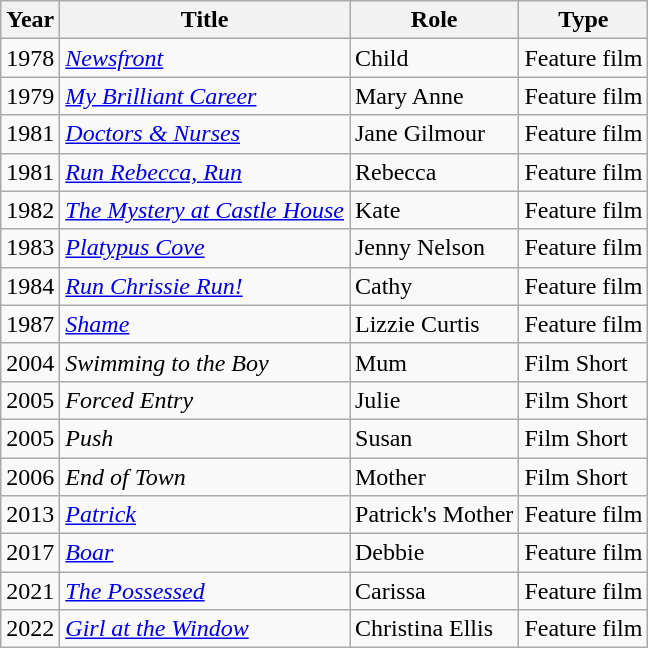<table class="wikitable">
<tr>
<th>Year</th>
<th>Title</th>
<th>Role</th>
<th>Type</th>
</tr>
<tr>
<td>1978</td>
<td><em><a href='#'>Newsfront</a></em></td>
<td>Child</td>
<td>Feature film</td>
</tr>
<tr>
<td>1979</td>
<td><em><a href='#'>My Brilliant Career</a></em></td>
<td>Mary Anne</td>
<td>Feature film</td>
</tr>
<tr>
<td>1981</td>
<td><em><a href='#'>Doctors & Nurses</a></em></td>
<td>Jane Gilmour</td>
<td>Feature film</td>
</tr>
<tr>
<td>1981</td>
<td><em><a href='#'>Run Rebecca, Run</a></em></td>
<td>Rebecca</td>
<td>Feature film</td>
</tr>
<tr>
<td>1982</td>
<td><em><a href='#'>The Mystery at Castle House</a></em></td>
<td>Kate</td>
<td>Feature film</td>
</tr>
<tr>
<td>1983</td>
<td><em><a href='#'>Platypus Cove</a></em></td>
<td>Jenny Nelson</td>
<td>Feature film</td>
</tr>
<tr>
<td>1984</td>
<td><em><a href='#'>Run Chrissie Run!</a></em></td>
<td>Cathy</td>
<td>Feature film</td>
</tr>
<tr>
<td>1987</td>
<td><em><a href='#'>Shame</a></em></td>
<td>Lizzie Curtis</td>
<td>Feature film</td>
</tr>
<tr>
<td>2004</td>
<td><em>Swimming to the Boy</em></td>
<td>Mum</td>
<td>Film Short</td>
</tr>
<tr>
<td>2005</td>
<td><em>Forced Entry</em></td>
<td>Julie</td>
<td>Film Short</td>
</tr>
<tr>
<td>2005</td>
<td><em>Push</em></td>
<td>Susan</td>
<td>Film Short</td>
</tr>
<tr>
<td>2006</td>
<td><em>End of Town</em></td>
<td>Mother</td>
<td>Film Short</td>
</tr>
<tr>
<td>2013</td>
<td><em><a href='#'>Patrick</a></em></td>
<td>Patrick's Mother</td>
<td>Feature film</td>
</tr>
<tr>
<td>2017</td>
<td><em><a href='#'>Boar</a></em></td>
<td>Debbie</td>
<td>Feature film</td>
</tr>
<tr>
<td>2021</td>
<td><em><a href='#'>The Possessed</a></em></td>
<td>Carissa</td>
<td>Feature film</td>
</tr>
<tr>
<td>2022</td>
<td><em><a href='#'>Girl at the Window</a></em></td>
<td>Christina Ellis</td>
<td>Feature film</td>
</tr>
</table>
